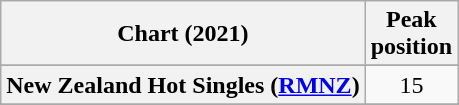<table class="wikitable sortable plainrowheaders" style="text-align:center">
<tr>
<th scope="col">Chart (2021)</th>
<th scope="col">Peak<br>position</th>
</tr>
<tr>
</tr>
<tr>
</tr>
<tr>
<th scope="row">New Zealand Hot Singles (<a href='#'>RMNZ</a>)</th>
<td>15</td>
</tr>
<tr>
</tr>
<tr>
</tr>
</table>
